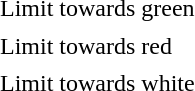<table cellspacing="5">
<tr>
<td>Limit towards green</td>
<td></td>
</tr>
<tr>
<td>Limit towards red</td>
<td></td>
</tr>
<tr>
<td>Limit towards white</td>
<td></td>
</tr>
</table>
